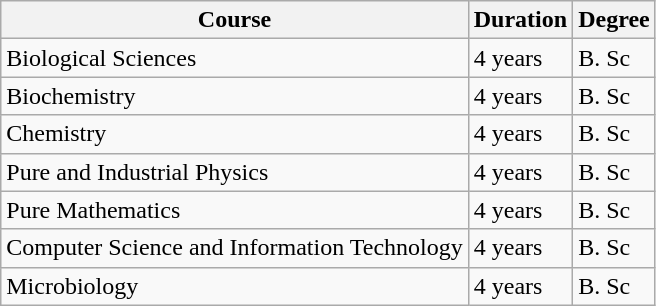<table class="wikitable">
<tr>
<th>Course</th>
<th>Duration</th>
<th>Degree</th>
</tr>
<tr>
<td>Biological Sciences</td>
<td>4 years</td>
<td>B. Sc</td>
</tr>
<tr>
<td>Biochemistry</td>
<td>4 years</td>
<td>B. Sc</td>
</tr>
<tr>
<td>Chemistry</td>
<td>4 years</td>
<td>B. Sc</td>
</tr>
<tr>
<td>Pure and Industrial Physics</td>
<td>4 years</td>
<td>B. Sc</td>
</tr>
<tr>
<td>Pure Mathematics</td>
<td>4 years</td>
<td>B. Sc</td>
</tr>
<tr>
<td>Computer Science and Information Technology</td>
<td>4 years</td>
<td>B. Sc</td>
</tr>
<tr>
<td>Microbiology</td>
<td>4 years</td>
<td>B. Sc</td>
</tr>
</table>
